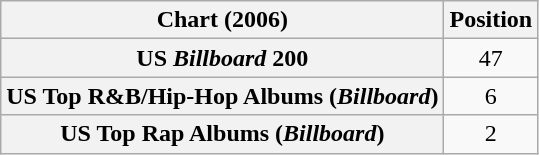<table class="wikitable sortable plainrowheaders">
<tr>
<th scope="col">Chart (2006)</th>
<th scope="col">Position</th>
</tr>
<tr>
<th scope="row">US <em>Billboard</em> 200</th>
<td style="text-align:center;">47</td>
</tr>
<tr>
<th scope="row">US Top R&B/Hip-Hop Albums (<em>Billboard</em>)</th>
<td style="text-align:center;">6</td>
</tr>
<tr>
<th scope="row">US Top Rap Albums (<em>Billboard</em>)</th>
<td style="text-align:center;">2</td>
</tr>
</table>
